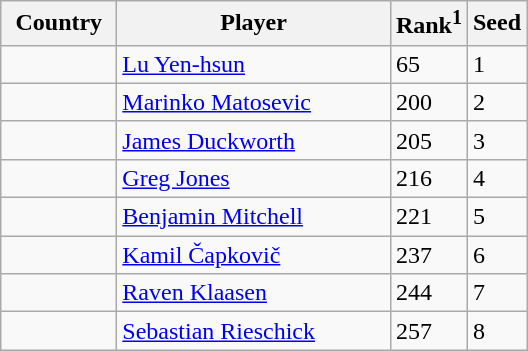<table class="sortable wikitable">
<tr>
<th width="70">Country</th>
<th width="175">Player</th>
<th>Rank<sup>1</sup></th>
<th>Seed</th>
</tr>
<tr>
<td></td>
<td><a href='#'>Lu Yen-hsun</a></td>
<td>65</td>
<td>1</td>
</tr>
<tr>
<td></td>
<td><a href='#'>Marinko Matosevic</a></td>
<td>200</td>
<td>2</td>
</tr>
<tr>
<td></td>
<td><a href='#'>James Duckworth</a></td>
<td>205</td>
<td>3</td>
</tr>
<tr>
<td></td>
<td><a href='#'>Greg Jones</a></td>
<td>216</td>
<td>4</td>
</tr>
<tr>
<td></td>
<td><a href='#'>Benjamin Mitchell</a></td>
<td>221</td>
<td>5</td>
</tr>
<tr>
<td></td>
<td><a href='#'>Kamil Čapkovič</a></td>
<td>237</td>
<td>6</td>
</tr>
<tr>
<td></td>
<td><a href='#'>Raven Klaasen</a></td>
<td>244</td>
<td>7</td>
</tr>
<tr>
<td></td>
<td><a href='#'>Sebastian Rieschick</a></td>
<td>257</td>
<td>8</td>
</tr>
</table>
